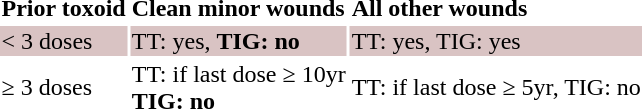<table>
<tr valign="top">
<td><strong>Prior toxoid</strong></td>
<td><strong>Clean minor wounds</strong></td>
<td><strong>All other wounds</strong></td>
</tr>
<tr style="vertical-align:top; background:rgb(217, 195, 195);">
<td>< 3 doses</td>
<td>TT: yes, <strong>TIG: no</strong></td>
<td>TT: yes, TIG: yes</td>
</tr>
<tr>
<td>≥ 3 doses</td>
<td>TT: if last dose ≥ 10yr<br> <strong>TIG: no</strong></td>
<td>TT: if last dose ≥ 5yr, TIG: no</td>
</tr>
</table>
